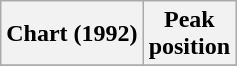<table class="wikitable plainrowheaders" style="text-align:center">
<tr>
<th scope="col">Chart (1992)</th>
<th scope="col">Peak<br>position</th>
</tr>
<tr>
</tr>
</table>
